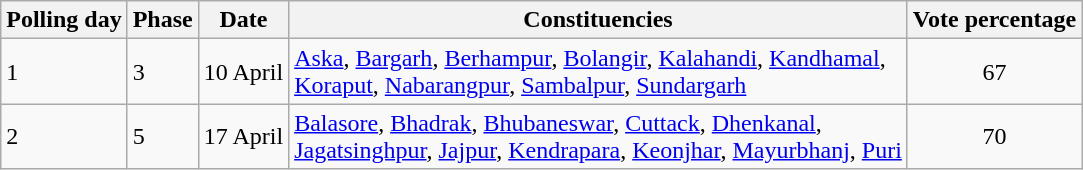<table class="wikitable sortable">
<tr>
<th>Polling day</th>
<th>Phase</th>
<th>Date</th>
<th>Constituencies</th>
<th>Vote percentage</th>
</tr>
<tr>
<td>1</td>
<td>3</td>
<td>10 April</td>
<td><a href='#'>Aska</a>, <a href='#'>Bargarh</a>, <a href='#'>Berhampur</a>, <a href='#'>Bolangir</a>, <a href='#'>Kalahandi</a>, <a href='#'>Kandhamal</a>,<br> <a href='#'>Koraput</a>, <a href='#'>Nabarangpur</a>, <a href='#'>Sambalpur</a>, <a href='#'>Sundargarh</a></td>
<td style="text-align:center;">67</td>
</tr>
<tr>
<td>2</td>
<td>5</td>
<td>17 April</td>
<td><a href='#'>Balasore</a>, <a href='#'>Bhadrak</a>, <a href='#'>Bhubaneswar</a>, <a href='#'>Cuttack</a>, <a href='#'>Dhenkanal</a>, <br> <a href='#'>Jagatsinghpur</a>, <a href='#'>Jajpur</a>, <a href='#'>Kendrapara</a>, <a href='#'>Keonjhar</a>, <a href='#'>Mayurbhanj</a>, <a href='#'>Puri</a></td>
<td style="text-align:center;">70</td>
</tr>
</table>
